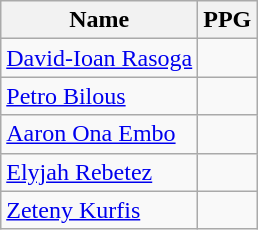<table class=wikitable>
<tr>
<th>Name</th>
<th>PPG</th>
</tr>
<tr>
<td> <a href='#'>David-Ioan Rasoga</a></td>
<td></td>
</tr>
<tr>
<td> <a href='#'>Petro Bilous</a></td>
<td></td>
</tr>
<tr>
<td> <a href='#'>Aaron Ona Embo</a></td>
<td></td>
</tr>
<tr>
<td> <a href='#'>Elyjah Rebetez</a></td>
<td></td>
</tr>
<tr>
<td> <a href='#'>Zeteny Kurfis</a></td>
<td></td>
</tr>
</table>
